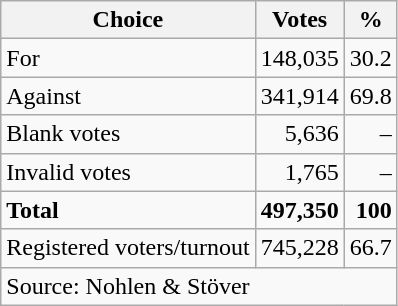<table class=wikitable style=text-align:right>
<tr>
<th>Choice</th>
<th>Votes</th>
<th>%</th>
</tr>
<tr>
<td align=left>For</td>
<td>148,035</td>
<td>30.2</td>
</tr>
<tr>
<td align=left>Against</td>
<td>341,914</td>
<td>69.8</td>
</tr>
<tr>
<td align=left>Blank votes</td>
<td>5,636</td>
<td>–</td>
</tr>
<tr>
<td align=left>Invalid votes</td>
<td>1,765</td>
<td>–</td>
</tr>
<tr>
<td align=left><strong>Total</strong></td>
<td><strong>497,350</strong></td>
<td><strong>100</strong></td>
</tr>
<tr>
<td align=left>Registered voters/turnout</td>
<td>745,228</td>
<td>66.7</td>
</tr>
<tr>
<td align=left colspan=3>Source: Nohlen & Stöver</td>
</tr>
</table>
